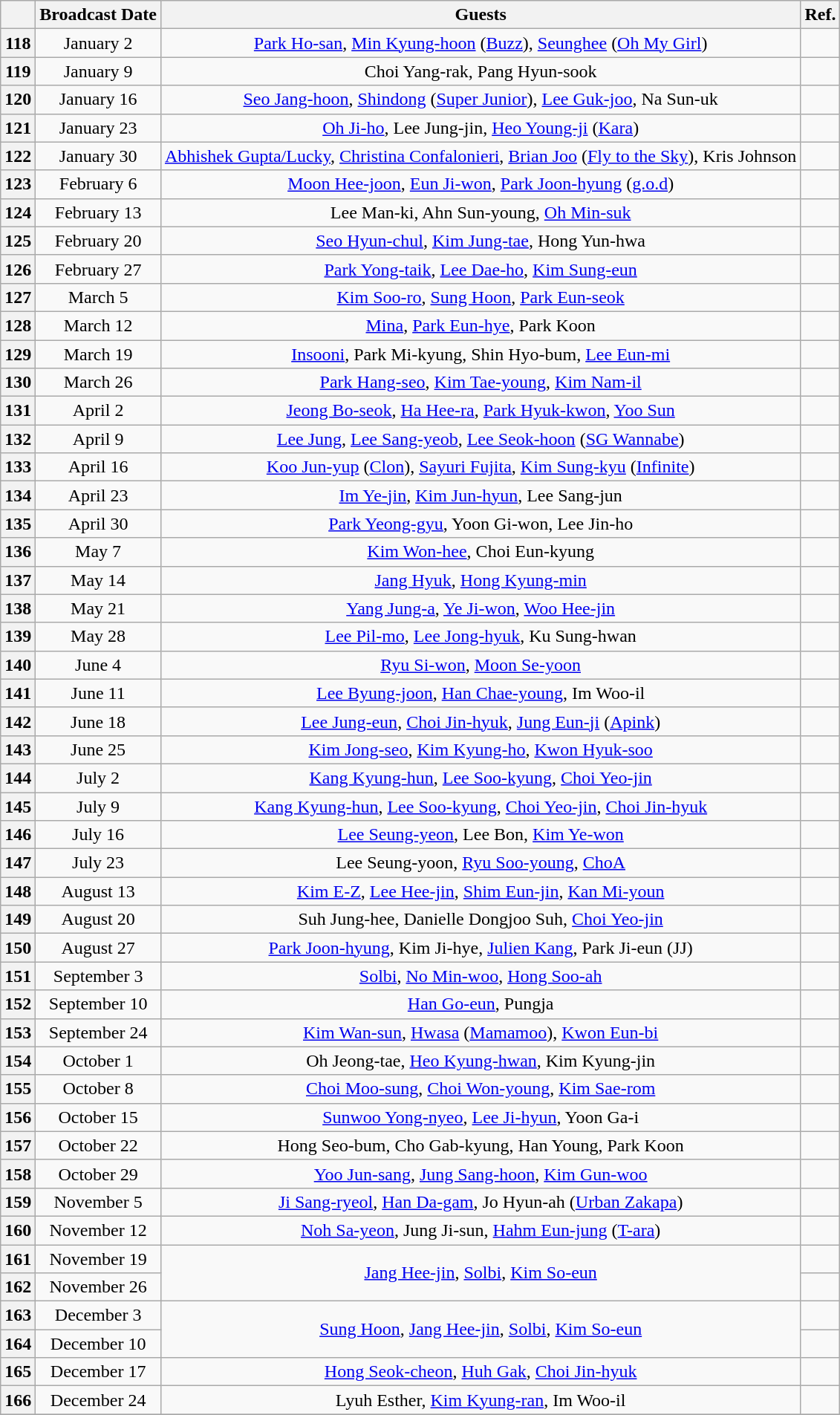<table Class ="wikitable" style="text-align:center;">
<tr>
<th></th>
<th>Broadcast Date</th>
<th>Guests</th>
<th>Ref.</th>
</tr>
<tr>
<th>118</th>
<td>January 2</td>
<td><a href='#'>Park Ho-san</a>, <a href='#'>Min Kyung-hoon</a> (<a href='#'>Buzz</a>), <a href='#'>Seunghee</a> (<a href='#'>Oh My Girl</a>)</td>
<td></td>
</tr>
<tr>
<th>119</th>
<td>January 9</td>
<td>Choi Yang-rak, Pang Hyun-sook</td>
<td></td>
</tr>
<tr>
<th>120</th>
<td>January 16</td>
<td><a href='#'>Seo Jang-hoon</a>, <a href='#'>Shindong</a> (<a href='#'>Super Junior</a>), <a href='#'>Lee Guk-joo</a>, Na Sun-uk</td>
<td></td>
</tr>
<tr>
<th>121</th>
<td>January 23</td>
<td><a href='#'>Oh Ji-ho</a>, Lee Jung-jin, <a href='#'>Heo Young-ji</a> (<a href='#'>Kara</a>)</td>
<td></td>
</tr>
<tr>
<th>122</th>
<td>January 30</td>
<td><a href='#'>Abhishek Gupta/Lucky</a>, <a href='#'>Christina Confalonieri</a>, <a href='#'>Brian Joo</a> (<a href='#'>Fly to the Sky</a>), Kris Johnson</td>
<td></td>
</tr>
<tr>
<th>123</th>
<td>February 6</td>
<td><a href='#'>Moon Hee-joon</a>, <a href='#'>Eun Ji-won</a>, <a href='#'>Park Joon-hyung</a> (<a href='#'>g.o.d</a>)</td>
<td></td>
</tr>
<tr>
<th>124</th>
<td>February 13</td>
<td>Lee Man-ki, Ahn Sun-young, <a href='#'>Oh Min-suk</a></td>
<td></td>
</tr>
<tr>
<th>125</th>
<td>February 20</td>
<td><a href='#'>Seo Hyun-chul</a>, <a href='#'>Kim Jung-tae</a>, Hong Yun-hwa</td>
<td></td>
</tr>
<tr>
<th>126</th>
<td>February 27</td>
<td><a href='#'>Park Yong-taik</a>, <a href='#'>Lee Dae-ho</a>, <a href='#'>Kim Sung-eun</a></td>
<td></td>
</tr>
<tr>
<th>127</th>
<td>March 5</td>
<td><a href='#'>Kim Soo-ro</a>, <a href='#'>Sung Hoon</a>, <a href='#'>Park Eun-seok</a></td>
<td></td>
</tr>
<tr>
<th>128</th>
<td>March 12</td>
<td><a href='#'>Mina</a>, <a href='#'>Park Eun-hye</a>, Park Koon</td>
<td></td>
</tr>
<tr>
<th>129</th>
<td>March 19</td>
<td><a href='#'>Insooni</a>, Park Mi-kyung, Shin Hyo-bum, <a href='#'>Lee Eun-mi</a></td>
<td></td>
</tr>
<tr>
<th>130</th>
<td>March 26</td>
<td><a href='#'>Park Hang-seo</a>, <a href='#'>Kim Tae-young</a>, <a href='#'>Kim Nam-il</a></td>
<td></td>
</tr>
<tr>
<th>131</th>
<td>April 2</td>
<td><a href='#'>Jeong Bo-seok</a>, <a href='#'>Ha Hee-ra</a>, <a href='#'>Park Hyuk-kwon</a>, <a href='#'>Yoo Sun</a></td>
<td></td>
</tr>
<tr>
<th>132</th>
<td>April 9</td>
<td><a href='#'>Lee Jung</a>, <a href='#'>Lee Sang-yeob</a>, <a href='#'>Lee Seok-hoon</a> (<a href='#'>SG Wannabe</a>)</td>
<td></td>
</tr>
<tr>
<th>133</th>
<td>April 16</td>
<td><a href='#'>Koo Jun-yup</a> (<a href='#'>Clon</a>), <a href='#'>Sayuri Fujita</a>, <a href='#'>Kim Sung-kyu</a> (<a href='#'>Infinite</a>)</td>
<td></td>
</tr>
<tr>
<th>134</th>
<td>April 23</td>
<td><a href='#'>Im Ye-jin</a>, <a href='#'>Kim Jun-hyun</a>, Lee Sang-jun</td>
<td></td>
</tr>
<tr>
<th>135</th>
<td>April 30</td>
<td><a href='#'>Park Yeong-gyu</a>, Yoon Gi-won, Lee Jin-ho</td>
<td></td>
</tr>
<tr>
<th>136</th>
<td>May 7</td>
<td><a href='#'>Kim Won-hee</a>, Choi Eun-kyung</td>
<td></td>
</tr>
<tr>
<th>137</th>
<td>May 14</td>
<td><a href='#'>Jang Hyuk</a>, <a href='#'>Hong Kyung-min</a></td>
<td></td>
</tr>
<tr>
<th>138</th>
<td>May 21</td>
<td><a href='#'>Yang Jung-a</a>, <a href='#'>Ye Ji-won</a>, <a href='#'>Woo Hee-jin</a></td>
<td></td>
</tr>
<tr>
<th>139</th>
<td>May 28</td>
<td><a href='#'>Lee Pil-mo</a>, <a href='#'>Lee Jong-hyuk</a>, Ku Sung-hwan</td>
<td></td>
</tr>
<tr>
<th>140</th>
<td>June 4</td>
<td><a href='#'>Ryu Si-won</a>, <a href='#'>Moon Se-yoon</a></td>
<td></td>
</tr>
<tr>
<th>141</th>
<td>June 11</td>
<td><a href='#'>Lee Byung-joon</a>, <a href='#'>Han Chae-young</a>, Im Woo-il</td>
<td></td>
</tr>
<tr>
<th>142</th>
<td>June 18</td>
<td><a href='#'>Lee Jung-eun</a>, <a href='#'>Choi Jin-hyuk</a>, <a href='#'>Jung Eun-ji</a> (<a href='#'>Apink</a>)</td>
<td></td>
</tr>
<tr>
<th>143</th>
<td>June 25</td>
<td><a href='#'>Kim Jong-seo</a>, <a href='#'>Kim Kyung-ho</a>, <a href='#'>Kwon Hyuk-soo</a></td>
<td></td>
</tr>
<tr>
<th>144</th>
<td>July 2</td>
<td><a href='#'>Kang Kyung-hun</a>, <a href='#'>Lee Soo-kyung</a>, <a href='#'>Choi Yeo-jin</a></td>
<td></td>
</tr>
<tr>
<th>145</th>
<td>July 9</td>
<td><a href='#'>Kang Kyung-hun</a>, <a href='#'>Lee Soo-kyung</a>, <a href='#'>Choi Yeo-jin</a>, <a href='#'>Choi Jin-hyuk</a></td>
<td></td>
</tr>
<tr>
<th>146</th>
<td>July 16</td>
<td><a href='#'>Lee Seung-yeon</a>, Lee Bon, <a href='#'>Kim Ye-won</a></td>
<td></td>
</tr>
<tr>
<th>147</th>
<td>July 23</td>
<td>Lee Seung-yoon, <a href='#'>Ryu Soo-young</a>, <a href='#'>ChoA</a></td>
<td></td>
</tr>
<tr>
<th>148</th>
<td>August 13</td>
<td><a href='#'>Kim E-Z</a>, <a href='#'>Lee Hee-jin</a>, <a href='#'>Shim Eun-jin</a>, <a href='#'>Kan Mi-youn</a></td>
<td></td>
</tr>
<tr>
<th>149</th>
<td>August 20</td>
<td>Suh Jung-hee, Danielle Dongjoo Suh, <a href='#'>Choi Yeo-jin</a></td>
<td></td>
</tr>
<tr>
<th>150</th>
<td>August 27</td>
<td><a href='#'>Park Joon-hyung</a>, Kim Ji-hye, <a href='#'>Julien Kang</a>, Park Ji-eun (JJ)</td>
<td></td>
</tr>
<tr>
<th>151</th>
<td>September 3</td>
<td><a href='#'>Solbi</a>, <a href='#'>No Min-woo</a>, <a href='#'>Hong Soo-ah</a></td>
<td></td>
</tr>
<tr>
<th>152</th>
<td>September 10</td>
<td><a href='#'>Han Go-eun</a>, Pungja</td>
<td></td>
</tr>
<tr>
<th>153</th>
<td>September 24</td>
<td><a href='#'>Kim Wan-sun</a>, <a href='#'>Hwasa</a> (<a href='#'>Mamamoo</a>), <a href='#'>Kwon Eun-bi</a></td>
<td></td>
</tr>
<tr>
<th>154</th>
<td>October 1</td>
<td>Oh Jeong-tae, <a href='#'>Heo Kyung-hwan</a>, Kim Kyung-jin</td>
<td></td>
</tr>
<tr>
<th>155</th>
<td>October 8</td>
<td><a href='#'>Choi Moo-sung</a>, <a href='#'>Choi Won-young</a>, <a href='#'>Kim Sae-rom</a></td>
<td></td>
</tr>
<tr>
<th>156</th>
<td>October 15</td>
<td><a href='#'>Sunwoo Yong-nyeo</a>, <a href='#'>Lee Ji-hyun</a>, Yoon Ga-i</td>
<td></td>
</tr>
<tr>
<th>157</th>
<td>October 22</td>
<td>Hong Seo-bum, Cho Gab-kyung, Han Young, Park Koon</td>
<td></td>
</tr>
<tr>
<th>158</th>
<td>October 29</td>
<td><a href='#'>Yoo Jun-sang</a>, <a href='#'>Jung Sang-hoon</a>, <a href='#'>Kim Gun-woo</a></td>
<td></td>
</tr>
<tr>
<th>159</th>
<td>November 5</td>
<td><a href='#'>Ji Sang-ryeol</a>, <a href='#'>Han Da-gam</a>, Jo Hyun-ah (<a href='#'>Urban Zakapa</a>)</td>
<td></td>
</tr>
<tr>
<th>160</th>
<td>November 12</td>
<td><a href='#'>Noh Sa-yeon</a>, Jung Ji-sun, <a href='#'>Hahm Eun-jung</a> (<a href='#'>T-ara</a>)</td>
<td></td>
</tr>
<tr>
<th>161</th>
<td>November 19</td>
<td rowspan="2"><a href='#'>Jang Hee-jin</a>, <a href='#'>Solbi</a>, <a href='#'>Kim So-eun</a></td>
<td></td>
</tr>
<tr>
<th>162</th>
<td>November 26</td>
<td></td>
</tr>
<tr>
<th>163</th>
<td>December 3</td>
<td rowspan="2"><a href='#'>Sung Hoon</a>, <a href='#'>Jang Hee-jin</a>, <a href='#'>Solbi</a>, <a href='#'>Kim So-eun</a></td>
<td></td>
</tr>
<tr>
<th>164</th>
<td>December 10</td>
<td></td>
</tr>
<tr>
<th>165</th>
<td>December 17</td>
<td><a href='#'>Hong Seok-cheon</a>, <a href='#'>Huh Gak</a>, <a href='#'>Choi Jin-hyuk</a></td>
<td></td>
</tr>
<tr>
<th>166</th>
<td>December 24</td>
<td>Lyuh Esther, <a href='#'>Kim Kyung-ran</a>, Im Woo-il</td>
<td></td>
</tr>
<tr>
</tr>
</table>
